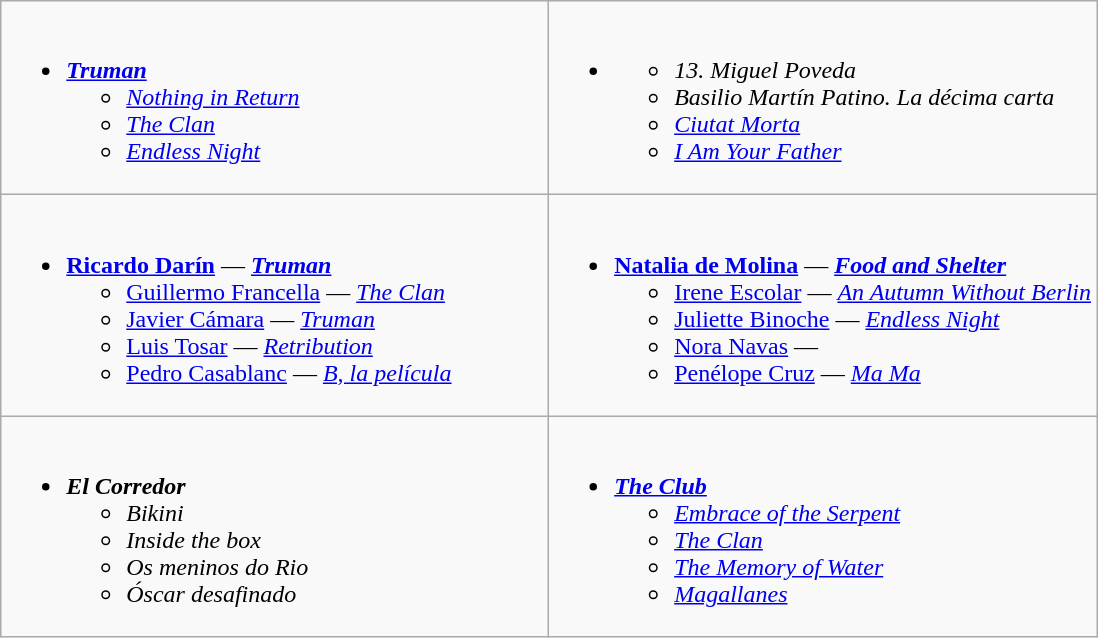<table class=wikitable style="width="100%">
<tr>
<td style="vertical-align:top;" width="50%"><br><ul><li><strong><em><a href='#'>Truman</a></em></strong><ul><li><em><a href='#'>Nothing in Return</a></em></li><li><em><a href='#'>The Clan</a></em></li><li><em><a href='#'>Endless Night</a></em></li></ul></li></ul></td>
<td style="vertical-align:top;" width="50%"><br><ul><li><strong><em></em></strong><ul><li><em>13. Miguel Poveda</em></li><li><em>Basilio Martín Patino. La décima carta</em></li><li><em><a href='#'>Ciutat Morta</a></em></li><li><em><a href='#'>I Am Your Father</a></em></li></ul></li></ul></td>
</tr>
<tr>
<td style="vertical-align:top;" width="50%"><br><ul><li><strong><a href='#'>Ricardo Darín</a></strong> — <strong><em><a href='#'>Truman</a></em></strong><ul><li><a href='#'>Guillermo Francella</a> — <em><a href='#'>The Clan</a></em></li><li><a href='#'>Javier Cámara</a> — <em><a href='#'>Truman</a></em></li><li><a href='#'>Luis Tosar</a> — <em><a href='#'>Retribution</a></em></li><li><a href='#'>Pedro Casablanc</a> — <em><a href='#'>B, la película</a></em></li></ul></li></ul></td>
<td style="vertical-align:top;" width="50%"><br><ul><li><strong><a href='#'>Natalia de Molina</a></strong> — <strong><em><a href='#'>Food and Shelter</a></em></strong><ul><li><a href='#'>Irene Escolar</a> — <em><a href='#'>An Autumn Without Berlin</a></em></li><li><a href='#'>Juliette Binoche</a> — <em><a href='#'>Endless Night</a></em></li><li><a href='#'>Nora Navas</a> — <em></em></li><li><a href='#'>Penélope Cruz</a> — <em><a href='#'>Ma Ma</a></em></li></ul></li></ul></td>
</tr>
<tr>
<td style="vertical-align:top;" width="50%"><br><ul><li><strong><em>El Corredor</em></strong><ul><li><em>Bikini</em></li><li><em>Inside the box</em></li><li><em>Os meninos do Rio</em></li><li><em>Óscar desafinado</em></li></ul></li></ul></td>
<td style="vertical-align:top;" width="50%"><br><ul><li><strong><em><a href='#'>The Club</a></em></strong><ul><li><em><a href='#'>Embrace of the Serpent</a></em></li><li><em><a href='#'>The Clan</a></em></li><li><em><a href='#'>The Memory of Water</a></em></li><li><em><a href='#'>Magallanes</a></em></li></ul></li></ul></td>
</tr>
</table>
